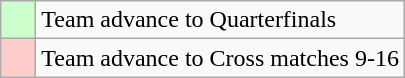<table class="wikitable">
<tr>
<td style="background:#cfc;">    </td>
<td>Team advance to Quarterfinals</td>
</tr>
<tr>
<td style="background:#fcc;">    </td>
<td>Team advance to Cross matches 9-16</td>
</tr>
</table>
